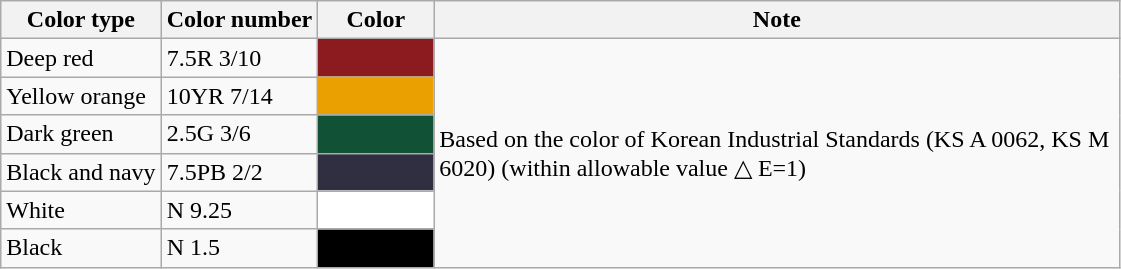<table class="wikitable">
<tr>
<th>Color type</th>
<th>Color number</th>
<th width="70">Color</th>
<th width="450">Note</th>
</tr>
<tr>
<td>Deep red</td>
<td>7.5R 3/10</td>
<td style="background-color:#8c1b20"></td>
<td rowspan="6">Based on the color of Korean Industrial Standards (KS A 0062, KS M 6020) (within allowable value △ E=1)</td>
</tr>
<tr>
<td>Yellow orange</td>
<td>10YR 7/14</td>
<td style="background-color:#e9a000"></td>
</tr>
<tr>
<td>Dark green</td>
<td>2.5G 3/6</td>
<td style="background-color:#115236"></td>
</tr>
<tr>
<td>Black and navy</td>
<td>7.5PB 2/2</td>
<td style="background-color:#302f42"></td>
</tr>
<tr>
<td>White</td>
<td>N 9.25</td>
<td style="background-color:white"></td>
</tr>
<tr>
<td>Black</td>
<td>N 1.5</td>
<td style="background-color:black"></td>
</tr>
</table>
